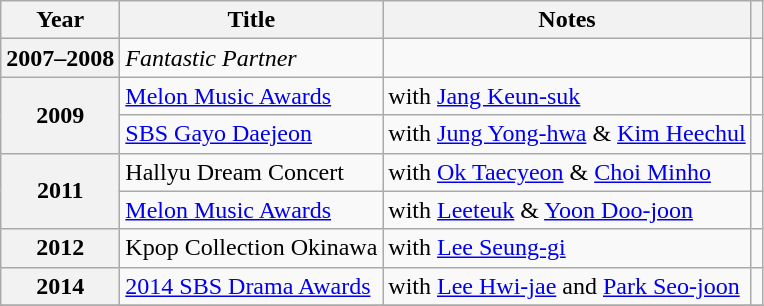<table class="wikitable sortable plainrowheaders">
<tr>
<th>Year</th>
<th>Title</th>
<th class="unsortable">Notes</th>
<th scope="col" class="unsortable"></th>
</tr>
<tr>
<th scope="row">2007–2008</th>
<td><em>Fantastic Partner</em></td>
<td></td>
<td style="text-align:center"></td>
</tr>
<tr>
<th scope="row" rowspan="2">2009</th>
<td><a href='#'>Melon Music Awards</a></td>
<td>with <a href='#'>Jang Keun-suk</a></td>
<td style="text-align:center"></td>
</tr>
<tr>
<td><a href='#'>SBS Gayo Daejeon</a></td>
<td>with <a href='#'>Jung Yong-hwa</a> & <a href='#'>Kim Heechul</a></td>
<td style="text-align:center"></td>
</tr>
<tr>
<th scope="row" rowspan="2">2011</th>
<td>Hallyu Dream Concert</td>
<td>with <a href='#'>Ok Taecyeon</a> & <a href='#'>Choi Minho</a></td>
<td style="text-align:center"></td>
</tr>
<tr>
<td><a href='#'>Melon Music Awards</a></td>
<td>with <a href='#'>Leeteuk</a> & <a href='#'>Yoon Doo-joon</a></td>
<td style="text-align:center"></td>
</tr>
<tr>
<th scope="row">2012</th>
<td>Kpop Collection Okinawa</td>
<td>with <a href='#'>Lee Seung-gi</a></td>
<td style="text-align:center"></td>
</tr>
<tr>
<th scope="row">2014</th>
<td><a href='#'>2014 SBS Drama Awards</a></td>
<td>with <a href='#'>Lee Hwi-jae</a> and <a href='#'>Park Seo-joon</a></td>
<td style="text-align:center"></td>
</tr>
<tr>
</tr>
</table>
